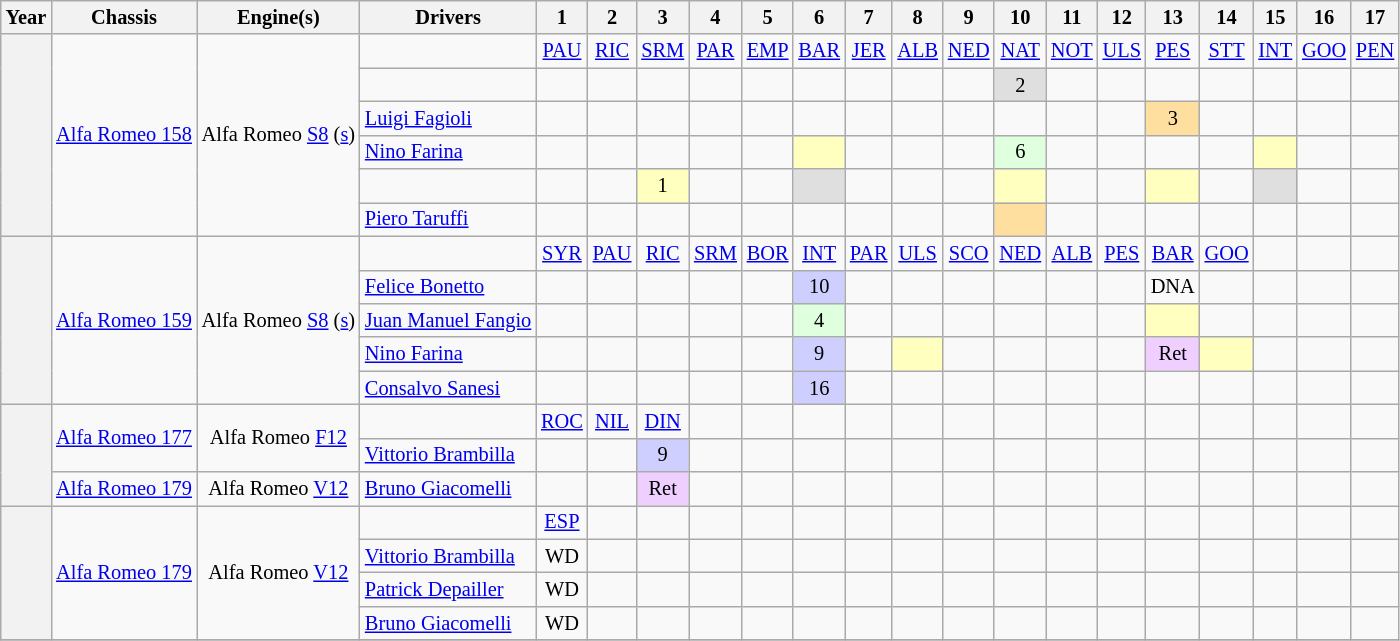<table class="wikitable" style="text-align:center; font-size:85%">
<tr>
<th>Year</th>
<th>Chassis</th>
<th>Engine(s)</th>
<th>Drivers</th>
<th>1</th>
<th>2</th>
<th>3</th>
<th>4</th>
<th>5</th>
<th>6</th>
<th>7</th>
<th>8</th>
<th>9</th>
<th>10</th>
<th>11</th>
<th>12</th>
<th>13</th>
<th>14</th>
<th>15</th>
<th>16</th>
<th>17</th>
</tr>
<tr>
<th rowspan="6"></th>
<td rowspan="6"><a href='#'>Alfa Romeo 158</a></td>
<td rowspan="6">Alfa Romeo <a href='#'>S8</a> (<a href='#'>s</a>)</td>
<td></td>
<td><a href='#'>PAU</a></td>
<td><a href='#'>RIC</a></td>
<td><a href='#'>SRM</a></td>
<td><a href='#'>PAR</a></td>
<td><a href='#'>EMP</a></td>
<td><a href='#'>BAR</a></td>
<td><a href='#'>JER</a></td>
<td><a href='#'>ALB</a></td>
<td><a href='#'>NED</a></td>
<td><a href='#'>NAT</a></td>
<td><a href='#'>NOT</a></td>
<td><a href='#'>ULS</a></td>
<td><a href='#'>PES</a></td>
<td><a href='#'>STT</a></td>
<td><a href='#'>INT</a></td>
<td><a href='#'>GOO</a></td>
<td><a href='#'>PEN</a></td>
</tr>
<tr>
<td align="left" style="padding-right:24px"></td>
<td></td>
<td></td>
<td></td>
<td></td>
<td></td>
<td></td>
<td></td>
<td></td>
<td></td>
<td style="background-color:#DFDFDF">2</td>
<td></td>
<td></td>
<td></td>
<td></td>
<td></td>
<td></td>
<td></td>
</tr>
<tr>
<td align="left"> <a href='#'>Luigi Fagioli</a></td>
<td></td>
<td></td>
<td></td>
<td></td>
<td></td>
<td></td>
<td></td>
<td></td>
<td></td>
<td></td>
<td></td>
<td></td>
<td style="background-color:#FFDF9F">3</td>
<td></td>
<td></td>
<td></td>
<td></td>
</tr>
<tr>
<td align="left"> <a href='#'>Nino Farina</a></td>
<td></td>
<td></td>
<td></td>
<td></td>
<td></td>
<td style="background-color:#FFFFBF"></td>
<td></td>
<td></td>
<td></td>
<td style="background-color:#DFFFDF">6</td>
<td></td>
<td></td>
<td></td>
<td></td>
<td style="background-color:#FFFFBF"></td>
<td></td>
<td></td>
</tr>
<tr>
<td align="left"></td>
<td></td>
<td></td>
<td style="background-color:#FFFFBF">1</td>
<td></td>
<td></td>
<td style="background-color:#DFDFDF"></td>
<td></td>
<td></td>
<td></td>
<td style="background-color:#FFFFBF"></td>
<td></td>
<td></td>
<td style="background-color:#FFFFBF"></td>
<td></td>
<td style="background-color:#DFDFDF"></td>
<td></td>
<td></td>
</tr>
<tr>
<td align="left"> <a href='#'>Piero Taruffi</a></td>
<td></td>
<td></td>
<td></td>
<td></td>
<td></td>
<td></td>
<td></td>
<td></td>
<td></td>
<td style="background-color:#FFDF9F"></td>
<td></td>
<td></td>
<td></td>
<td></td>
<td></td>
<td></td>
<td></td>
</tr>
<tr>
<th rowspan="5"></th>
<td rowspan="5"><a href='#'>Alfa Romeo 159</a></td>
<td rowspan="5">Alfa Romeo <a href='#'>S8</a> (<a href='#'>s</a>)</td>
<td></td>
<td><a href='#'>SYR</a></td>
<td><a href='#'>PAU</a></td>
<td><a href='#'>RIC</a></td>
<td><a href='#'>SRM</a></td>
<td><a href='#'>BOR</a></td>
<td><a href='#'>INT</a></td>
<td><a href='#'>PAR</a></td>
<td><a href='#'>ULS</a></td>
<td><a href='#'>SCO</a></td>
<td><a href='#'>NED</a></td>
<td><a href='#'>ALB</a></td>
<td><a href='#'>PES</a></td>
<td><a href='#'>BAR</a></td>
<td><a href='#'>GOO</a></td>
<td></td>
<td></td>
<td></td>
</tr>
<tr>
<td align="left"> <a href='#'>Felice Bonetto</a></td>
<td></td>
<td></td>
<td></td>
<td></td>
<td></td>
<td style="background-color:#CFCFFF">10</td>
<td></td>
<td></td>
<td></td>
<td></td>
<td></td>
<td></td>
<td>DNA</td>
<td></td>
<td></td>
<td></td>
<td></td>
</tr>
<tr>
<td align="left"> <a href='#'>Juan Manuel Fangio</a></td>
<td></td>
<td></td>
<td></td>
<td></td>
<td></td>
<td style="background-color:#DFFFDF">4</td>
<td></td>
<td></td>
<td></td>
<td></td>
<td></td>
<td></td>
<td style="background-color:#FFFFBF"></td>
<td></td>
<td></td>
<td></td>
<td></td>
</tr>
<tr>
<td align="left"> <a href='#'>Nino Farina</a></td>
<td></td>
<td></td>
<td></td>
<td></td>
<td></td>
<td style="background-color:#CFCFFF">9</td>
<td></td>
<td style="background-color:#FFFFBF"></td>
<td></td>
<td></td>
<td></td>
<td></td>
<td style="background-color:#EFCFFF">Ret</td>
<td style="background-color:#FFFFBF"></td>
<td></td>
<td></td>
<td></td>
</tr>
<tr>
<td align="left"> <a href='#'>Consalvo Sanesi</a></td>
<td></td>
<td></td>
<td></td>
<td></td>
<td></td>
<td style="background-color:#CFCFFF">16</td>
<td></td>
<td></td>
<td></td>
<td></td>
<td></td>
<td></td>
<td></td>
<td></td>
<td></td>
<td></td>
<td></td>
</tr>
<tr>
<th rowspan="3"></th>
<td rowspan="2"><a href='#'>Alfa Romeo 177</a></td>
<td rowspan="2">Alfa Romeo <a href='#'>F12</a></td>
<td></td>
<td><a href='#'>ROC</a></td>
<td><a href='#'>NIL</a></td>
<td><a href='#'>DIN</a></td>
<td></td>
<td></td>
<td></td>
<td></td>
<td></td>
<td></td>
<td></td>
<td></td>
<td></td>
<td></td>
<td></td>
<td></td>
<td></td>
<td></td>
</tr>
<tr>
<td align="left"> <a href='#'>Vittorio Brambilla</a></td>
<td></td>
<td></td>
<td style="background-color:#CFCFFF">9</td>
<td></td>
<td></td>
<td></td>
<td></td>
<td></td>
<td></td>
<td></td>
<td></td>
<td></td>
<td></td>
<td></td>
<td></td>
<td></td>
<td></td>
</tr>
<tr>
<td><a href='#'>Alfa Romeo 179</a></td>
<td>Alfa Romeo <a href='#'>V12</a></td>
<td align="left"> <a href='#'>Bruno Giacomelli</a></td>
<td></td>
<td></td>
<td style="background-color:#EFCFFF">Ret</td>
<td></td>
<td></td>
<td></td>
<td></td>
<td></td>
<td></td>
<td></td>
<td></td>
<td></td>
<td></td>
<td></td>
<td></td>
<td></td>
<td></td>
</tr>
<tr>
<th rowspan="4"></th>
<td rowspan="4"><a href='#'>Alfa Romeo 179</a></td>
<td rowspan="4">Alfa Romeo <a href='#'>V12</a></td>
<td></td>
<td><a href='#'>ESP</a></td>
<td></td>
<td></td>
<td></td>
<td></td>
<td></td>
<td></td>
<td></td>
<td></td>
<td></td>
<td></td>
<td></td>
<td></td>
<td></td>
<td></td>
<td></td>
<td></td>
</tr>
<tr>
<td align="left"> <a href='#'>Vittorio Brambilla</a></td>
<td>WD</td>
<td></td>
<td></td>
<td></td>
<td></td>
<td></td>
<td></td>
<td></td>
<td></td>
<td></td>
<td></td>
<td></td>
<td></td>
<td></td>
<td></td>
<td></td>
<td></td>
</tr>
<tr>
<td align="left"> <a href='#'>Patrick Depailler</a></td>
<td>WD</td>
<td></td>
<td></td>
<td></td>
<td></td>
<td></td>
<td></td>
<td></td>
<td></td>
<td></td>
<td></td>
<td></td>
<td></td>
<td></td>
<td></td>
<td></td>
<td></td>
</tr>
<tr>
<td align="left"> <a href='#'>Bruno Giacomelli</a></td>
<td>WD</td>
<td></td>
<td></td>
<td></td>
<td></td>
<td></td>
<td></td>
<td></td>
<td></td>
<td></td>
<td></td>
<td></td>
<td></td>
<td></td>
<td></td>
<td></td>
<td></td>
</tr>
<tr>
</tr>
</table>
